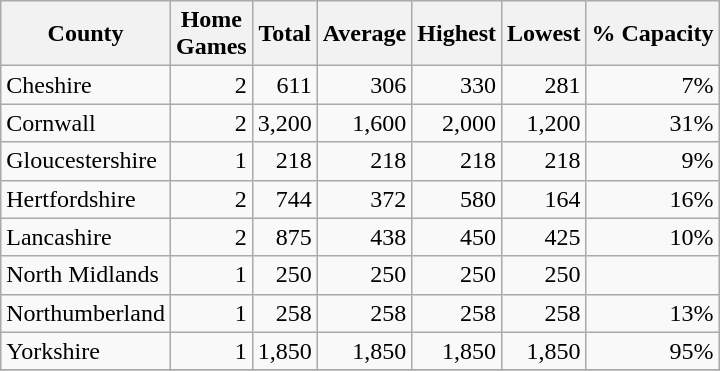<table class="wikitable sortable" style="text-align:right">
<tr>
<th>County</th>
<th>Home<br>Games</th>
<th>Total</th>
<th>Average</th>
<th>Highest</th>
<th>Lowest</th>
<th>% Capacity</th>
</tr>
<tr>
<td style="text-align:left">Cheshire</td>
<td>2</td>
<td>611</td>
<td>306</td>
<td>330</td>
<td>281</td>
<td>7%</td>
</tr>
<tr>
<td style="text-align:left">Cornwall</td>
<td>2</td>
<td>3,200</td>
<td>1,600</td>
<td>2,000</td>
<td>1,200</td>
<td>31%</td>
</tr>
<tr>
<td style="text-align:left">Gloucestershire</td>
<td>1</td>
<td>218</td>
<td>218</td>
<td>218</td>
<td>218</td>
<td>9%</td>
</tr>
<tr>
<td style="text-align:left">Hertfordshire</td>
<td>2</td>
<td>744</td>
<td>372</td>
<td>580</td>
<td>164</td>
<td>16%</td>
</tr>
<tr>
<td style="text-align:left">Lancashire</td>
<td>2</td>
<td>875</td>
<td>438</td>
<td>450</td>
<td>425</td>
<td>10%</td>
</tr>
<tr>
<td style="text-align:left">North Midlands</td>
<td>1</td>
<td>250</td>
<td>250</td>
<td>250</td>
<td>250</td>
<td></td>
</tr>
<tr>
<td style="text-align:left">Northumberland</td>
<td>1</td>
<td>258</td>
<td>258</td>
<td>258</td>
<td>258</td>
<td>13%</td>
</tr>
<tr>
<td style="text-align:left">Yorkshire</td>
<td>1</td>
<td>1,850</td>
<td>1,850</td>
<td>1,850</td>
<td>1,850</td>
<td>95%</td>
</tr>
<tr>
</tr>
</table>
